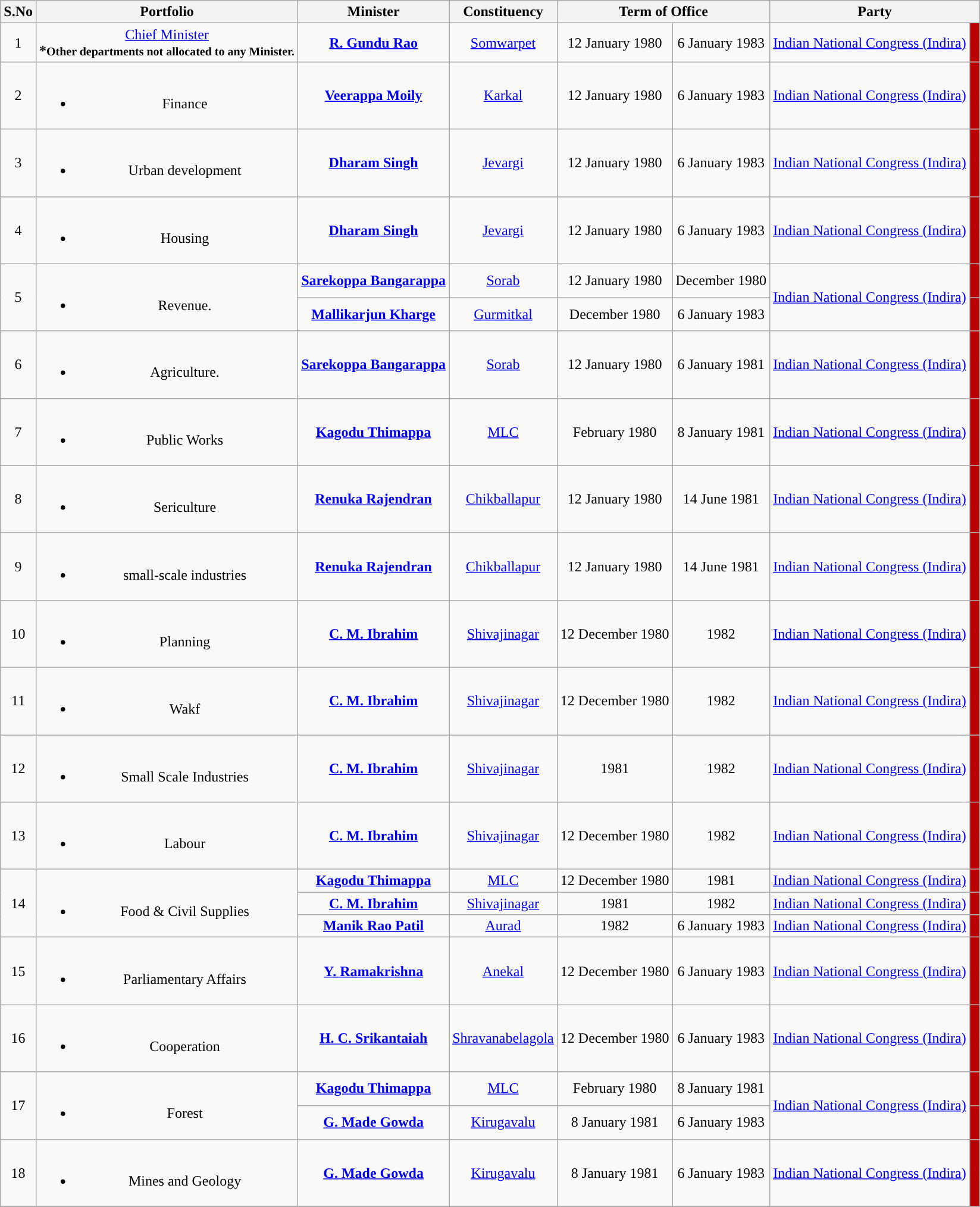<table class="wikitable sortable" style="text-align:center;">
<tr>
<th>S.No</th>
<th>Portfolio</th>
<th>Minister</th>
<th>Constituency</th>
<th colspan="2">Term of Office</th>
<th colspan="2" scope="col">Party</th>
</tr>
<tr>
<td>1</td>
<td><a href='#'>Chief Minister</a><br><strong>*<small>Other departments not allocated to any Minister.</small></strong></td>
<td><strong><a href='#'>R. Gundu Rao</a></strong><br></td>
<td><a href='#'>Somwarpet</a></td>
<td>12 January 1980</td>
<td>6 January 1983</td>
<td><a href='#'>Indian National Congress (Indira)</a></td>
<td width="4px" bgcolor="background-color: "></td>
</tr>
<tr style="text-align:center">
<td>2</td>
<td><br><ul><li>Finance</li></ul></td>
<td><strong><a href='#'>Veerappa Moily</a></strong></td>
<td><a href='#'>Karkal</a></td>
<td>12 January 1980</td>
<td>6 January 1983</td>
<td><a href='#'>Indian National Congress (Indira)</a></td>
<td width="4px" bgcolor="background-color: "></td>
</tr>
<tr>
<td>3</td>
<td><br><ul><li>Urban development</li></ul></td>
<td><strong><a href='#'>Dharam Singh</a></strong></td>
<td><a href='#'>Jevargi</a></td>
<td>12 January 1980</td>
<td>6 January 1983</td>
<td><a href='#'>Indian National Congress (Indira)</a></td>
<td width="4px" bgcolor="background-color: "></td>
</tr>
<tr>
<td>4</td>
<td><br><ul><li>Housing</li></ul></td>
<td><strong><a href='#'>Dharam Singh</a></strong></td>
<td><a href='#'>Jevargi</a></td>
<td>12 January 1980</td>
<td>6 January 1983</td>
<td><a href='#'>Indian National Congress (Indira)</a></td>
<td width="4px" bgcolor="background-color: "></td>
</tr>
<tr style="text-align:center">
<td rowspan="2">5</td>
<td rowspan="2"><br><ul><li>Revenue.</li></ul></td>
<td><strong><a href='#'>Sarekoppa Bangarappa</a></strong></td>
<td><a href='#'>Sorab</a></td>
<td>12 January 1980</td>
<td>December 1980</td>
<td rowspan="2"><a href='#'>Indian National Congress (Indira)</a></td>
<td width="4px" bgcolor="background-color: "></td>
</tr>
<tr style="text-align:center">
<td><strong><a href='#'>Mallikarjun Kharge</a></strong></td>
<td><a href='#'>Gurmitkal</a></td>
<td>December 1980</td>
<td>6 January 1983</td>
<td width="4px" bgcolor="background-color: "></td>
</tr>
<tr>
<td>6</td>
<td><br><ul><li>Agriculture.</li></ul></td>
<td><strong><a href='#'>Sarekoppa Bangarappa</a></strong></td>
<td><a href='#'>Sorab</a></td>
<td>12 January 1980</td>
<td>6 January 1981</td>
<td><a href='#'>Indian National Congress (Indira)</a></td>
<td width="4px" bgcolor="background-color: "></td>
</tr>
<tr style="text-align:center">
<td>7</td>
<td><br><ul><li>Public Works</li></ul></td>
<td><strong><a href='#'>Kagodu Thimappa</a></strong></td>
<td><a href='#'>MLC</a></td>
<td>February 1980</td>
<td>8 January 1981</td>
<td><a href='#'>Indian National Congress (Indira)</a></td>
<td width="4px" bgcolor="background-color: "></td>
</tr>
<tr>
<td>8</td>
<td><br><ul><li>Sericulture</li></ul></td>
<td><strong><a href='#'>Renuka Rajendran</a></strong></td>
<td><a href='#'>Chikballapur</a></td>
<td>12 January 1980</td>
<td>14 June 1981</td>
<td><a href='#'>Indian National Congress (Indira)</a></td>
<td width="4px" bgcolor="background-color: "></td>
</tr>
<tr style="text-align:center">
<td>9</td>
<td><br><ul><li>small-scale industries</li></ul></td>
<td><strong><a href='#'>Renuka Rajendran</a></strong></td>
<td><a href='#'>Chikballapur</a></td>
<td>12 January 1980</td>
<td>14 June 1981</td>
<td><a href='#'>Indian National Congress (Indira)</a></td>
<td width="4px" bgcolor="background-color: "></td>
</tr>
<tr style="text-align:center">
<td>10</td>
<td><br><ul><li>Planning</li></ul></td>
<td><strong><a href='#'>C. M. Ibrahim</a></strong></td>
<td><a href='#'>Shivajinagar</a></td>
<td>12 December 1980</td>
<td>1982</td>
<td><a href='#'>Indian National Congress (Indira)</a></td>
<td width="4px" bgcolor="background-color: "></td>
</tr>
<tr style="text-align:center">
<td>11</td>
<td><br><ul><li>Wakf</li></ul></td>
<td><strong><a href='#'>C. M. Ibrahim</a></strong></td>
<td><a href='#'>Shivajinagar</a></td>
<td>12 December 1980</td>
<td>1982</td>
<td><a href='#'>Indian National Congress (Indira)</a></td>
<td width="4px" bgcolor="background-color: "></td>
</tr>
<tr style="text-align:center">
<td>12</td>
<td><br><ul><li>Small Scale Industries</li></ul></td>
<td><strong><a href='#'>C. M. Ibrahim</a></strong></td>
<td><a href='#'>Shivajinagar</a></td>
<td>1981</td>
<td>1982</td>
<td><a href='#'>Indian National Congress (Indira)</a></td>
<td width="4px" bgcolor="background-color: "></td>
</tr>
<tr style="text-align:center">
<td>13</td>
<td><br><ul><li>Labour</li></ul></td>
<td><strong><a href='#'>C. M. Ibrahim</a></strong></td>
<td><a href='#'>Shivajinagar</a></td>
<td>12 December 1980</td>
<td>1982</td>
<td><a href='#'>Indian National Congress (Indira)</a></td>
<td width="4px" bgcolor="background-color: "></td>
</tr>
<tr style="text-align:center">
<td rowspan="3">14</td>
<td rowspan="3"><br><ul><li>Food & Civil Supplies</li></ul></td>
<td><strong><a href='#'>Kagodu Thimappa</a></strong></td>
<td><a href='#'>MLC</a></td>
<td>12 December 1980</td>
<td>1981</td>
<td><a href='#'>Indian National Congress (Indira)</a></td>
<td width="4px" bgcolor="background-color: "></td>
</tr>
<tr>
<td><strong><a href='#'>C. M. Ibrahim</a></strong></td>
<td><a href='#'>Shivajinagar</a></td>
<td>1981</td>
<td>1982</td>
<td><a href='#'>Indian National Congress (Indira)</a></td>
<td width="4px" bgcolor="background-color: "></td>
</tr>
<tr>
<td><strong><a href='#'>Manik Rao Patil</a></strong></td>
<td><a href='#'>Aurad</a></td>
<td>1982</td>
<td>6 January 1983</td>
<td><a href='#'>Indian National Congress (Indira)</a></td>
<td width="4px" bgcolor="background-color: "></td>
</tr>
<tr style="text-align:center">
<td>15</td>
<td><br><ul><li>Parliamentary Affairs</li></ul></td>
<td><strong><a href='#'>Y. Ramakrishna</a></strong></td>
<td><a href='#'>Anekal</a></td>
<td>12 December 1980</td>
<td>6 January 1983</td>
<td><a href='#'>Indian National Congress (Indira)</a></td>
<td width="4px" bgcolor="background-color: "></td>
</tr>
<tr style="text-align:center">
<td>16</td>
<td><br><ul><li>Cooperation</li></ul></td>
<td><strong><a href='#'>H. C. Srikantaiah</a></strong></td>
<td><a href='#'>Shravanabelagola</a></td>
<td>12 December 1980</td>
<td>6 January 1983</td>
<td><a href='#'>Indian National Congress (Indira)</a></td>
<td width="4px" bgcolor="background-color: "></td>
</tr>
<tr style="text-align:center">
<td rowspan="2">17</td>
<td rowspan="2"><br><ul><li>Forest</li></ul></td>
<td><strong><a href='#'>Kagodu Thimappa</a></strong></td>
<td><a href='#'>MLC</a></td>
<td>February 1980</td>
<td>8 January 1981</td>
<td rowspan="2"><a href='#'>Indian National Congress (Indira)</a></td>
<td width="4px" bgcolor="background-color: "></td>
</tr>
<tr style="text-align:center">
<td><strong><a href='#'>G. Made Gowda</a></strong></td>
<td><a href='#'>Kirugavalu</a></td>
<td>8 January 1981</td>
<td>6 January 1983</td>
<td width="4px" bgcolor="background-color: "></td>
</tr>
<tr>
<td>18</td>
<td><br><ul><li>Mines and Geology</li></ul></td>
<td><strong><a href='#'>G. Made Gowda</a></strong></td>
<td><a href='#'>Kirugavalu</a></td>
<td>8 January 1981</td>
<td>6 January 1983</td>
<td><a href='#'>Indian National Congress (Indira)</a></td>
<td width="4px" bgcolor="background-color: "></td>
</tr>
<tr style="text-align:center">
</tr>
</table>
